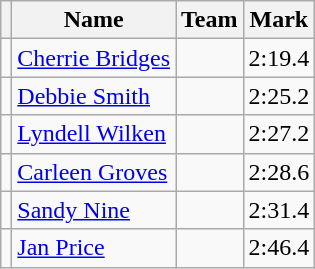<table class=wikitable>
<tr>
<th></th>
<th>Name</th>
<th>Team</th>
<th>Mark</th>
</tr>
<tr>
<td></td>
<td><a href='#'>Cherrie Bridges</a></td>
<td></td>
<td>2:19.4</td>
</tr>
<tr>
<td></td>
<td><a href='#'>Debbie Smith</a></td>
<td></td>
<td>2:25.2</td>
</tr>
<tr>
<td></td>
<td><a href='#'>Lyndell Wilken</a></td>
<td></td>
<td>2:27.2</td>
</tr>
<tr>
<td></td>
<td><a href='#'>Carleen Groves</a></td>
<td></td>
<td>2:28.6</td>
</tr>
<tr>
<td></td>
<td><a href='#'>Sandy Nine</a></td>
<td></td>
<td>2:31.4</td>
</tr>
<tr>
<td></td>
<td><a href='#'>Jan Price</a></td>
<td></td>
<td>2:46.4</td>
</tr>
</table>
